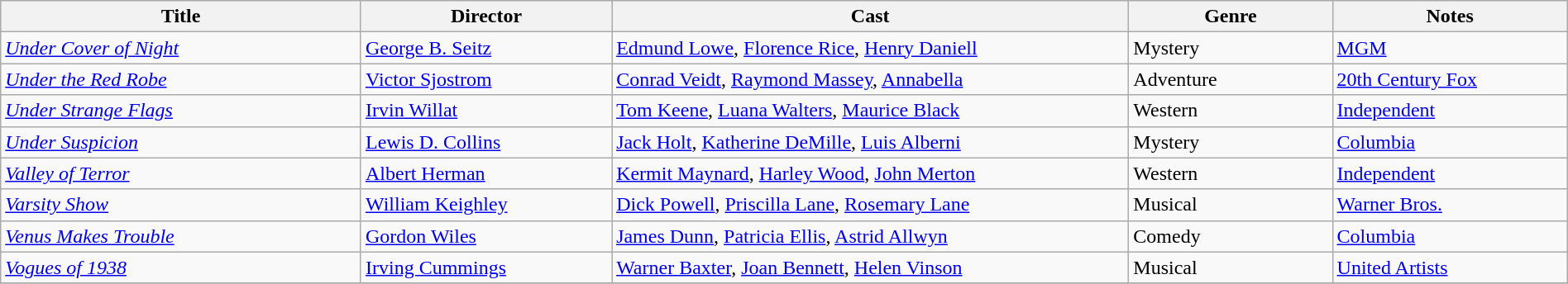<table class="wikitable" style="width:100%;">
<tr>
<th style="width:23%;">Title</th>
<th style="width:16%;">Director</th>
<th style="width:33%;">Cast</th>
<th style="width:13%;">Genre</th>
<th style="width:15%;">Notes</th>
</tr>
<tr>
<td><em><a href='#'>Under Cover of Night</a></em></td>
<td><a href='#'>George B. Seitz</a></td>
<td><a href='#'>Edmund Lowe</a>, <a href='#'>Florence Rice</a>, <a href='#'>Henry Daniell</a></td>
<td>Mystery</td>
<td><a href='#'>MGM</a></td>
</tr>
<tr>
<td><em><a href='#'>Under the Red Robe</a></em></td>
<td><a href='#'>Victor Sjostrom</a></td>
<td><a href='#'>Conrad Veidt</a>, <a href='#'>Raymond Massey</a>, <a href='#'>Annabella</a></td>
<td>Adventure</td>
<td><a href='#'>20th Century Fox</a></td>
</tr>
<tr>
<td><em><a href='#'>Under Strange Flags</a></em></td>
<td><a href='#'>Irvin Willat</a></td>
<td><a href='#'>Tom Keene</a>, <a href='#'>Luana Walters</a>, <a href='#'>Maurice Black</a></td>
<td>Western</td>
<td><a href='#'>Independent</a></td>
</tr>
<tr>
<td><em><a href='#'>Under Suspicion</a></em></td>
<td><a href='#'>Lewis D. Collins</a></td>
<td><a href='#'>Jack Holt</a>, <a href='#'>Katherine DeMille</a>, <a href='#'>Luis Alberni</a></td>
<td>Mystery</td>
<td><a href='#'>Columbia</a></td>
</tr>
<tr>
<td><em><a href='#'>Valley of Terror</a></em></td>
<td><a href='#'>Albert Herman</a></td>
<td><a href='#'>Kermit Maynard</a>, <a href='#'>Harley Wood</a>, <a href='#'>John Merton</a></td>
<td>Western</td>
<td><a href='#'>Independent</a></td>
</tr>
<tr>
<td><em><a href='#'>Varsity Show</a></em></td>
<td><a href='#'>William Keighley</a></td>
<td><a href='#'>Dick Powell</a>, <a href='#'>Priscilla Lane</a>, <a href='#'>Rosemary Lane</a></td>
<td>Musical</td>
<td><a href='#'>Warner Bros.</a></td>
</tr>
<tr>
<td><em><a href='#'>Venus Makes Trouble</a></em></td>
<td><a href='#'>Gordon Wiles</a></td>
<td><a href='#'>James Dunn</a>, <a href='#'>Patricia Ellis</a>, <a href='#'>Astrid Allwyn</a></td>
<td>Comedy</td>
<td><a href='#'>Columbia</a></td>
</tr>
<tr>
<td><em><a href='#'>Vogues of 1938</a></em></td>
<td><a href='#'>Irving Cummings</a></td>
<td><a href='#'>Warner Baxter</a>, <a href='#'>Joan Bennett</a>, <a href='#'>Helen Vinson</a></td>
<td>Musical</td>
<td><a href='#'>United Artists</a></td>
</tr>
<tr>
</tr>
</table>
